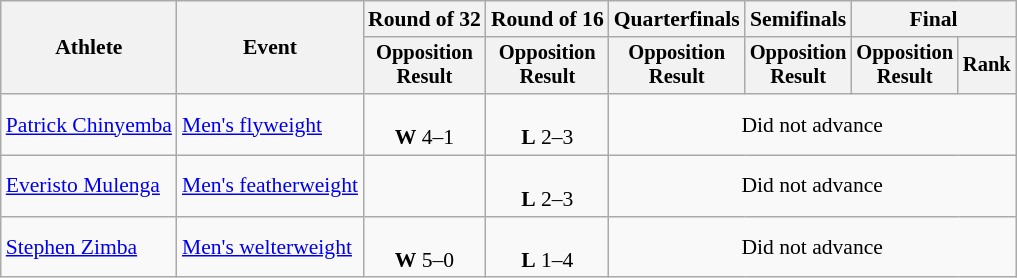<table class="wikitable" style="font-size:90%">
<tr>
<th rowspan="2">Athlete</th>
<th rowspan="2">Event</th>
<th>Round of 32</th>
<th>Round of 16</th>
<th>Quarterfinals</th>
<th>Semifinals</th>
<th colspan=2>Final</th>
</tr>
<tr style="font-size:95%">
<th>Opposition<br>Result</th>
<th>Opposition<br>Result</th>
<th>Opposition<br>Result</th>
<th>Opposition<br>Result</th>
<th>Opposition<br>Result</th>
<th>Rank</th>
</tr>
<tr align=center>
<td align=left><a href='#'>Patrick Chinyemba</a></td>
<td align=left><a href='#'>Men's flyweight</a></td>
<td><br><strong>W</strong> 4–1</td>
<td><br><strong>L</strong> 2–3</td>
<td colspan=4>Did not advance</td>
</tr>
<tr align=center>
<td align=left><a href='#'>Everisto Mulenga</a></td>
<td align=left><a href='#'>Men's featherweight</a></td>
<td></td>
<td><br><strong>L</strong> 2–3</td>
<td colspan=4>Did not advance</td>
</tr>
<tr align=center>
<td align=left><a href='#'>Stephen Zimba</a></td>
<td align=left><a href='#'>Men's welterweight</a></td>
<td><br><strong>W</strong> 5–0</td>
<td><br><strong>L</strong> 1–4</td>
<td colspan=4>Did not advance</td>
</tr>
</table>
